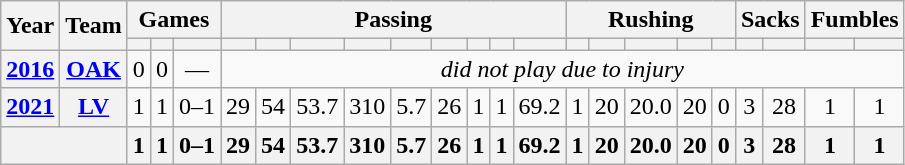<table class="wikitable" style="text-align:center;">
<tr>
<th rowspan="2">Year</th>
<th rowspan="2">Team</th>
<th colspan="3">Games</th>
<th colspan="9">Passing</th>
<th colspan="5">Rushing</th>
<th colspan="2">Sacks</th>
<th colspan="2">Fumbles</th>
</tr>
<tr>
<th></th>
<th></th>
<th></th>
<th></th>
<th></th>
<th></th>
<th></th>
<th></th>
<th></th>
<th></th>
<th></th>
<th></th>
<th></th>
<th></th>
<th></th>
<th></th>
<th></th>
<th></th>
<th></th>
<th></th>
<th></th>
</tr>
<tr>
<th><a href='#'>2016</a></th>
<th><a href='#'>OAK</a></th>
<td>0</td>
<td>0</td>
<td>—</td>
<td colspan="18"><em>did not play due to injury</em></td>
</tr>
<tr>
<th><a href='#'>2021</a></th>
<th><a href='#'>LV</a></th>
<td>1</td>
<td>1</td>
<td>0–1</td>
<td>29</td>
<td>54</td>
<td>53.7</td>
<td>310</td>
<td>5.7</td>
<td>26</td>
<td>1</td>
<td>1</td>
<td>69.2</td>
<td>1</td>
<td>20</td>
<td>20.0</td>
<td>20</td>
<td>0</td>
<td>3</td>
<td>28</td>
<td>1</td>
<td>1</td>
</tr>
<tr>
<th colspan="2"></th>
<th>1</th>
<th>1</th>
<th>0–1</th>
<th>29</th>
<th>54</th>
<th>53.7</th>
<th>310</th>
<th>5.7</th>
<th>26</th>
<th>1</th>
<th>1</th>
<th>69.2</th>
<th>1</th>
<th>20</th>
<th>20.0</th>
<th>20</th>
<th>0</th>
<th>3</th>
<th>28</th>
<th>1</th>
<th>1</th>
</tr>
</table>
